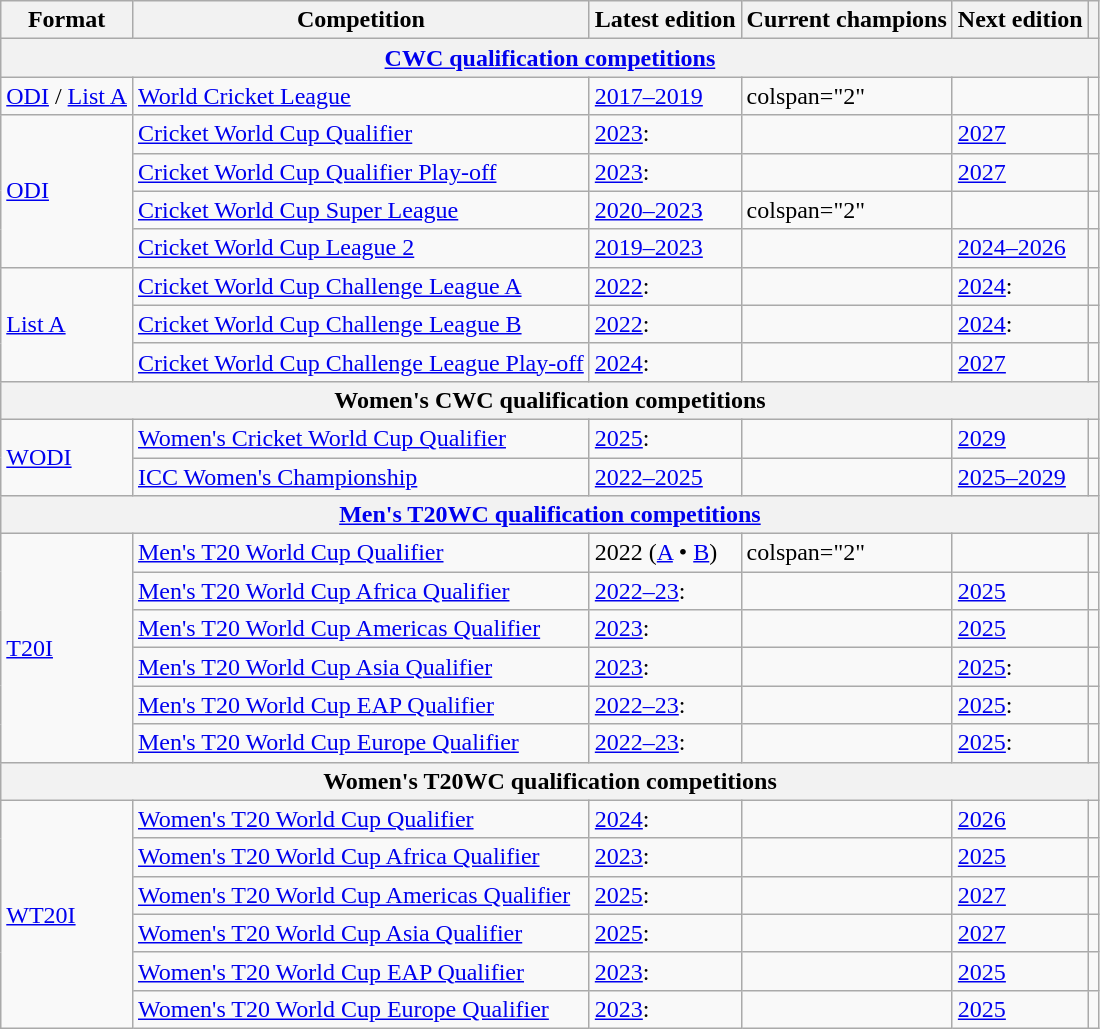<table class="wikitable">
<tr>
<th scope="col">Format</th>
<th scope="col">Competition</th>
<th scope="col">Latest edition</th>
<th scope="col">Current champions</th>
<th scope="col">Next edition</th>
<th scope="col" class="unsortable"></th>
</tr>
<tr>
<th scope="colgroup" colspan="6"><a href='#'>CWC qualification competitions</a></th>
</tr>
<tr>
<td><a href='#'>ODI</a> / <a href='#'>List A</a></td>
<td><a href='#'>World Cricket League</a></td>
<td><a href='#'>2017–2019</a></td>
<td>colspan="2" </td>
<td></td>
</tr>
<tr>
<td rowspan="4"><a href='#'>ODI</a></td>
<td><a href='#'>Cricket World Cup Qualifier</a></td>
<td><a href='#'>2023</a>: </td>
<td></td>
<td><a href='#'>2027</a></td>
<td></td>
</tr>
<tr>
<td><a href='#'>Cricket World Cup Qualifier Play-off</a></td>
<td><a href='#'>2023</a>: </td>
<td></td>
<td><a href='#'>2027</a></td>
<td></td>
</tr>
<tr>
<td><a href='#'>Cricket World Cup Super League</a></td>
<td><a href='#'>2020–2023</a></td>
<td>colspan="2" </td>
<td></td>
</tr>
<tr>
<td><a href='#'>Cricket World Cup League 2</a></td>
<td><a href='#'>2019–2023</a></td>
<td></td>
<td><a href='#'>2024–2026</a></td>
<td></td>
</tr>
<tr>
<td rowspan="3"><a href='#'>List A</a></td>
<td><a href='#'>Cricket World Cup Challenge League A</a></td>
<td><a href='#'>2022</a>: </td>
<td></td>
<td><a href='#'>2024</a>: </td>
<td></td>
</tr>
<tr>
<td><a href='#'>Cricket World Cup Challenge League B</a></td>
<td><a href='#'>2022</a>: </td>
<td></td>
<td><a href='#'>2024</a>: </td>
<td></td>
</tr>
<tr>
<td><a href='#'>Cricket World Cup Challenge League Play-off</a></td>
<td><a href='#'>2024</a>: </td>
<td></td>
<td><a href='#'>2027</a></td>
<td></td>
</tr>
<tr>
<th scope="colgroup" colspan="6">Women's CWC qualification competitions</th>
</tr>
<tr>
<td rowspan="2"><a href='#'>WODI</a></td>
<td><a href='#'>Women's Cricket World Cup Qualifier</a></td>
<td><a href='#'>2025</a>: </td>
<td></td>
<td><a href='#'>2029</a></td>
<td></td>
</tr>
<tr>
<td><a href='#'>ICC Women's Championship</a></td>
<td><a href='#'>2022–2025</a></td>
<td></td>
<td><a href='#'>2025–2029</a></td>
<td></td>
</tr>
<tr>
<th scope="colgroup" colspan="6"><a href='#'>Men's T20WC qualification competitions</a></th>
</tr>
<tr>
<td rowspan="6"><a href='#'>T20I</a></td>
<td><a href='#'>Men's T20 World Cup Qualifier</a></td>
<td>2022 (<a href='#'>A</a> • <a href='#'>B</a>)</td>
<td>colspan="2" </td>
<td></td>
</tr>
<tr>
<td><a href='#'>Men's T20 World Cup Africa Qualifier</a></td>
<td><a href='#'>2022–23</a>: </td>
<td></td>
<td><a href='#'>2025</a></td>
<td></td>
</tr>
<tr>
<td><a href='#'>Men's T20 World Cup Americas Qualifier</a></td>
<td><a href='#'>2023</a>: </td>
<td></td>
<td><a href='#'>2025</a></td>
<td></td>
</tr>
<tr>
<td><a href='#'>Men's T20 World Cup Asia Qualifier</a></td>
<td><a href='#'>2023</a>: </td>
<td></td>
<td><a href='#'>2025</a>: </td>
<td></td>
</tr>
<tr>
<td><a href='#'>Men's T20 World Cup EAP Qualifier</a></td>
<td><a href='#'>2022–23</a>: </td>
<td></td>
<td><a href='#'>2025</a>: </td>
<td></td>
</tr>
<tr>
<td><a href='#'>Men's T20 World Cup Europe Qualifier</a></td>
<td><a href='#'>2022–23</a>: </td>
<td></td>
<td><a href='#'>2025</a>: </td>
<td></td>
</tr>
<tr>
<th scope="colgroup" colspan="6">Women's T20WC qualification competitions</th>
</tr>
<tr>
<td rowspan="6"><a href='#'>WT20I</a></td>
<td><a href='#'>Women's T20 World Cup Qualifier</a></td>
<td><a href='#'>2024</a>: </td>
<td></td>
<td><a href='#'>2026</a></td>
<td></td>
</tr>
<tr>
<td><a href='#'>Women's T20 World Cup Africa Qualifier</a></td>
<td><a href='#'>2023</a>: </td>
<td></td>
<td><a href='#'>2025</a></td>
<td></td>
</tr>
<tr>
<td><a href='#'>Women's T20 World Cup Americas Qualifier</a></td>
<td><a href='#'>2025</a>: </td>
<td></td>
<td><a href='#'>2027</a></td>
<td></td>
</tr>
<tr>
<td><a href='#'>Women's T20 World Cup Asia Qualifier</a></td>
<td><a href='#'>2025</a>: </td>
<td></td>
<td><a href='#'>2027</a></td>
<td></td>
</tr>
<tr>
<td><a href='#'>Women's T20 World Cup EAP Qualifier</a></td>
<td><a href='#'>2023</a>: </td>
<td></td>
<td><a href='#'>2025</a></td>
<td></td>
</tr>
<tr>
<td><a href='#'>Women's T20 World Cup Europe Qualifier</a></td>
<td><a href='#'>2023</a>: </td>
<td></td>
<td><a href='#'>2025</a></td>
<td></td>
</tr>
</table>
